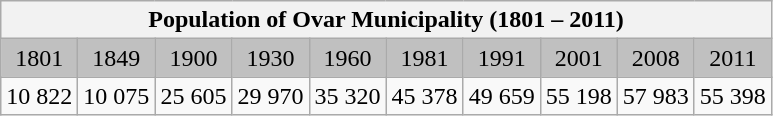<table class="wikitable" style="text-align:center;">
<tr>
<th colspan="10">Population of Ovar Municipality (1801 – 2011)</th>
</tr>
<tr bgcolor="#C0C0C0">
<td align="center">1801</td>
<td align="center">1849</td>
<td align="center">1900</td>
<td align="center">1930</td>
<td align="center">1960</td>
<td align="center">1981</td>
<td align="center">1991</td>
<td align="center">2001</td>
<td align="center">2008</td>
<td align="center">2011</td>
</tr>
<tr>
<td align="center">10 822</td>
<td align="center">10 075</td>
<td align="center">25 605</td>
<td align="center">29 970</td>
<td align="center">35 320</td>
<td align="center">45 378</td>
<td align="center">49 659</td>
<td align="center">55 198</td>
<td align="center">57 983</td>
<td align="center">55 398</td>
</tr>
</table>
